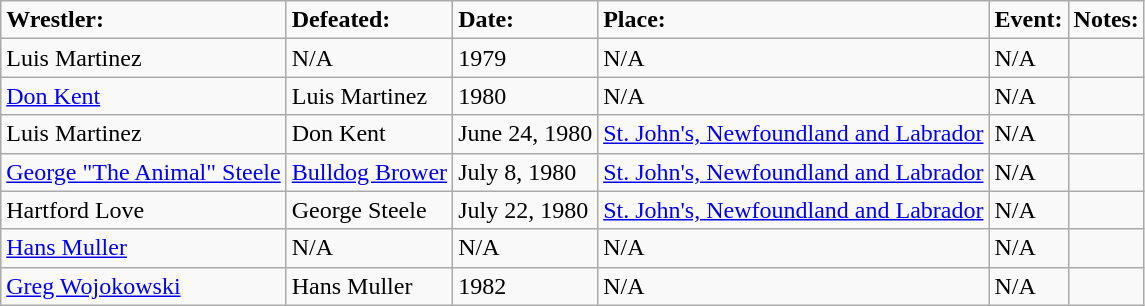<table class="wikitable">
<tr style="background: #EEEFF;">
<td><strong>Wrestler:</strong></td>
<td><strong>Defeated:</strong></td>
<td><strong>Date:</strong></td>
<td><strong>Place:</strong></td>
<td><strong>Event:</strong></td>
<td><strong>Notes:</strong></td>
</tr>
<tr>
<td>Luis Martinez</td>
<td>N/A</td>
<td>1979</td>
<td>N/A</td>
<td>N/A</td>
<td></td>
</tr>
<tr>
<td><a href='#'>Don Kent</a></td>
<td>Luis Martinez</td>
<td>1980</td>
<td>N/A</td>
<td>N/A</td>
<td></td>
</tr>
<tr>
<td>Luis Martinez</td>
<td>Don Kent</td>
<td>June 24, 1980</td>
<td><a href='#'>St. John's, Newfoundland and Labrador</a></td>
<td>N/A</td>
<td></td>
</tr>
<tr>
<td><a href='#'>George "The Animal" Steele</a></td>
<td><a href='#'>Bulldog Brower</a></td>
<td>July 8, 1980</td>
<td><a href='#'>St. John's, Newfoundland and Labrador</a></td>
<td>N/A</td>
<td></td>
</tr>
<tr>
<td>Hartford Love</td>
<td>George Steele</td>
<td>July 22, 1980</td>
<td><a href='#'>St. John's, Newfoundland and Labrador</a></td>
<td>N/A</td>
<td></td>
</tr>
<tr>
<td><a href='#'>Hans Muller</a></td>
<td>N/A</td>
<td>N/A</td>
<td>N/A</td>
<td>N/A</td>
<td></td>
</tr>
<tr>
<td><a href='#'>Greg Wojokowski</a></td>
<td>Hans Muller</td>
<td>1982</td>
<td>N/A</td>
<td>N/A</td>
<td></td>
</tr>
</table>
